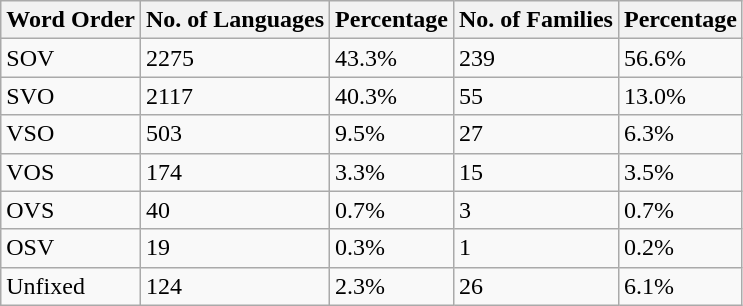<table class="wikitable">
<tr>
<th>Word Order</th>
<th>No. of Languages</th>
<th>Percentage</th>
<th>No. of Families</th>
<th>Percentage</th>
</tr>
<tr>
<td>SOV</td>
<td>2275</td>
<td>43.3%</td>
<td>239</td>
<td>56.6%</td>
</tr>
<tr>
<td>SVO</td>
<td>2117</td>
<td>40.3%</td>
<td>55</td>
<td>13.0%</td>
</tr>
<tr>
<td>VSO</td>
<td>503</td>
<td>9.5%</td>
<td>27</td>
<td>6.3%</td>
</tr>
<tr>
<td>VOS</td>
<td>174</td>
<td>3.3%</td>
<td>15</td>
<td>3.5%</td>
</tr>
<tr>
<td>OVS</td>
<td>40</td>
<td>0.7%</td>
<td>3</td>
<td>0.7%</td>
</tr>
<tr>
<td>OSV</td>
<td>19</td>
<td>0.3%</td>
<td>1</td>
<td>0.2%</td>
</tr>
<tr>
<td>Unfixed</td>
<td>124</td>
<td>2.3%</td>
<td>26</td>
<td>6.1%</td>
</tr>
</table>
